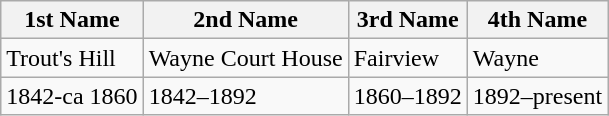<table class="wikitable">
<tr>
<th>1st Name</th>
<th>2nd Name</th>
<th>3rd Name</th>
<th>4th Name</th>
</tr>
<tr>
<td>Trout's Hill</td>
<td>Wayne Court House</td>
<td>Fairview</td>
<td>Wayne</td>
</tr>
<tr>
<td>1842-ca 1860</td>
<td>1842–1892</td>
<td>1860–1892</td>
<td>1892–present</td>
</tr>
</table>
